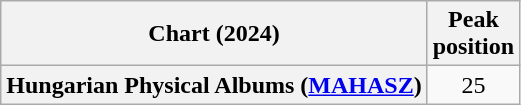<table class="wikitable sortable plainrowheaders" style="text-align:center">
<tr>
<th>Chart (2024)</th>
<th>Peak<br>position</th>
</tr>
<tr>
<th scope="row">Hungarian Physical Albums (<a href='#'>MAHASZ</a>)</th>
<td>25</td>
</tr>
</table>
